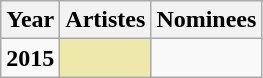<table class="wikitable sortable">
<tr>
<th>Year</th>
<th>Artistes</th>
<th>Nominees</th>
</tr>
<tr>
<td style="text-align:center;"><strong>2015</strong></td>
<td bgcolor="palegoldenrod"></td>
<td></td>
</tr>
</table>
